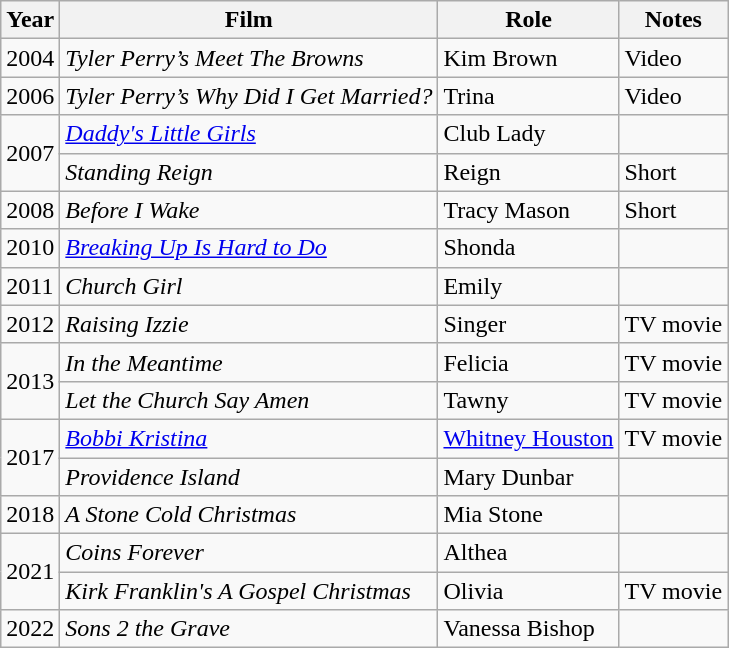<table class="wikitable sortable">
<tr>
<th>Year</th>
<th>Film</th>
<th>Role</th>
<th>Notes</th>
</tr>
<tr>
<td>2004</td>
<td><em>Tyler Perry’s Meet The Browns</em></td>
<td>Kim Brown</td>
<td>Video</td>
</tr>
<tr>
<td>2006</td>
<td><em>Tyler Perry’s Why Did I Get Married?</em></td>
<td>Trina</td>
<td>Video</td>
</tr>
<tr>
<td rowspan="2">2007</td>
<td><em><a href='#'>Daddy's Little Girls</a></em></td>
<td>Club Lady</td>
<td></td>
</tr>
<tr>
<td><em>Standing Reign</em></td>
<td>Reign</td>
<td>Short</td>
</tr>
<tr>
<td>2008</td>
<td><em>Before I Wake</em></td>
<td>Tracy Mason</td>
<td>Short</td>
</tr>
<tr>
<td>2010</td>
<td><em><a href='#'>Breaking Up Is Hard to Do</a></em></td>
<td>Shonda</td>
<td></td>
</tr>
<tr>
<td>2011</td>
<td><em>Church Girl</em></td>
<td>Emily</td>
<td></td>
</tr>
<tr>
<td>2012</td>
<td><em>Raising Izzie</em></td>
<td>Singer</td>
<td>TV movie</td>
</tr>
<tr>
<td rowspan="2">2013</td>
<td><em>In the Meantime</em></td>
<td>Felicia</td>
<td>TV movie</td>
</tr>
<tr>
<td><em>Let the Church Say Amen</em></td>
<td>Tawny</td>
<td>TV movie</td>
</tr>
<tr>
<td rowspan="2">2017</td>
<td><em><a href='#'>Bobbi Kristina</a></em></td>
<td><a href='#'>Whitney Houston</a></td>
<td>TV movie</td>
</tr>
<tr>
<td><em>Providence Island</em></td>
<td>Mary Dunbar</td>
<td></td>
</tr>
<tr>
<td>2018</td>
<td><em>A Stone Cold Christmas</em></td>
<td>Mia Stone</td>
<td></td>
</tr>
<tr>
<td rowspan="2">2021</td>
<td><em>Coins Forever</em></td>
<td>Althea</td>
<td></td>
</tr>
<tr>
<td><em>Kirk Franklin's A Gospel Christmas</em></td>
<td>Olivia</td>
<td>TV movie</td>
</tr>
<tr>
<td>2022</td>
<td><em>Sons 2 the Grave</em></td>
<td>Vanessa Bishop</td>
<td></td>
</tr>
</table>
